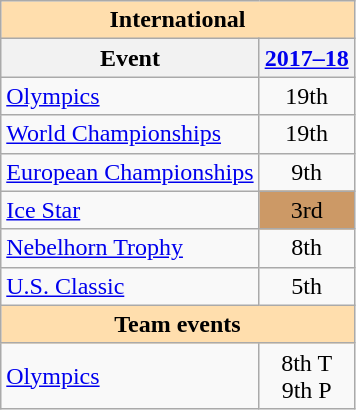<table class="wikitable" style="text-align:center">
<tr>
<th style="background-color: #ffdead; " colspan=2 align=center>International</th>
</tr>
<tr>
<th>Event</th>
<th><a href='#'>2017–18</a></th>
</tr>
<tr>
<td align=left><a href='#'>Olympics</a></td>
<td>19th</td>
</tr>
<tr>
<td align=left><a href='#'>World Championships</a></td>
<td>19th</td>
</tr>
<tr>
<td align=left><a href='#'>European Championships</a></td>
<td>9th</td>
</tr>
<tr>
<td align=left> <a href='#'>Ice Star</a></td>
<td bgcolor=cc9966>3rd</td>
</tr>
<tr>
<td align=left> <a href='#'>Nebelhorn Trophy</a></td>
<td>8th</td>
</tr>
<tr>
<td align=left> <a href='#'>U.S. Classic</a></td>
<td>5th</td>
</tr>
<tr>
<th style="background-color: #ffdead; " colspan=2 align=center>Team events</th>
</tr>
<tr>
<td align=left><a href='#'>Olympics</a></td>
<td>8th T <br> 9th P</td>
</tr>
</table>
